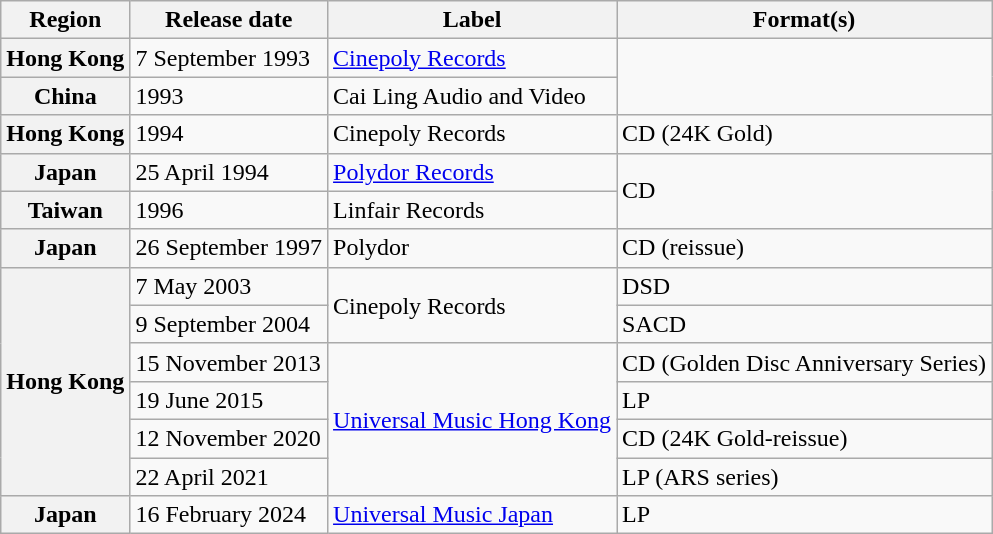<table class="wikitable plainrowheaders">
<tr>
<th>Region</th>
<th>Release date</th>
<th>Label</th>
<th>Format(s)</th>
</tr>
<tr>
<th scope="row">Hong Kong</th>
<td>7 September 1993</td>
<td><a href='#'>Cinepoly Records</a></td>
<td rowspan="2"></td>
</tr>
<tr>
<th scope="row">China</th>
<td>1993</td>
<td>Cai Ling Audio and Video</td>
</tr>
<tr>
<th scope="row">Hong Kong</th>
<td>1994</td>
<td>Cinepoly Records</td>
<td>CD (24K Gold)</td>
</tr>
<tr>
<th scope="row">Japan</th>
<td>25 April 1994</td>
<td><a href='#'>Polydor Records</a></td>
<td rowspan="2">CD</td>
</tr>
<tr>
<th scope="row">Taiwan</th>
<td>1996</td>
<td>Linfair Records</td>
</tr>
<tr>
<th scope="row">Japan</th>
<td>26 September 1997</td>
<td>Polydor</td>
<td>CD (reissue)</td>
</tr>
<tr>
<th scope="row" rowspan="6">Hong Kong</th>
<td>7 May 2003</td>
<td rowspan="2">Cinepoly Records</td>
<td>DSD</td>
</tr>
<tr>
<td>9 September 2004</td>
<td>SACD</td>
</tr>
<tr>
<td>15 November 2013</td>
<td rowspan="4"><a href='#'>Universal Music Hong Kong</a></td>
<td>CD (Golden Disc Anniversary Series)</td>
</tr>
<tr>
<td>19 June 2015</td>
<td>LP</td>
</tr>
<tr>
<td>12 November 2020</td>
<td>CD (24K Gold-reissue)</td>
</tr>
<tr>
<td>22 April 2021</td>
<td>LP (ARS series)</td>
</tr>
<tr>
<th scope="row">Japan</th>
<td>16 February 2024</td>
<td><a href='#'>Universal Music Japan</a></td>
<td>LP</td>
</tr>
</table>
